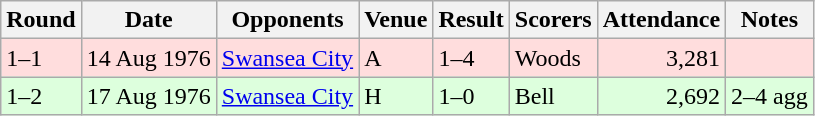<table class="wikitable">
<tr>
<th>Round</th>
<th>Date</th>
<th>Opponents</th>
<th>Venue</th>
<th>Result</th>
<th>Scorers</th>
<th>Attendance</th>
<th>Notes</th>
</tr>
<tr bgcolor="#ffdddd">
<td>1–1</td>
<td>14 Aug 1976</td>
<td><a href='#'>Swansea City</a></td>
<td>A</td>
<td>1–4</td>
<td>Woods</td>
<td align="right">3,281</td>
<td></td>
</tr>
<tr bgcolor="#ddffdd">
<td>1–2</td>
<td>17 Aug 1976</td>
<td><a href='#'>Swansea City</a></td>
<td>H</td>
<td>1–0</td>
<td>Bell</td>
<td align="right">2,692</td>
<td>2–4 agg</td>
</tr>
</table>
